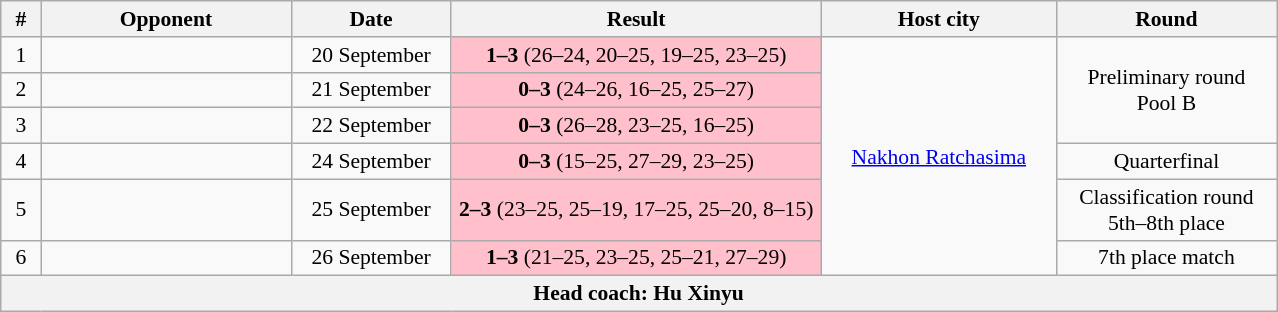<table class="wikitable" style="text-align: center;font-size:90%;">
<tr>
<th width=20>#</th>
<th width=160>Opponent</th>
<th width=100>Date</th>
<th width=240>Result</th>
<th width=150>Host city</th>
<th width=140>Round</th>
</tr>
<tr>
<td>1</td>
<td align=left></td>
<td>20 September</td>
<td bgcolor=pink><strong>1–3</strong> (26–24, 20–25, 19–25, 23–25)</td>
<td rowspan=6> <a href='#'>Nakhon Ratchasima</a></td>
<td rowspan=3>Preliminary round<br>Pool B</td>
</tr>
<tr>
<td>2</td>
<td align=left></td>
<td>21 September</td>
<td bgcolor=pink><strong>0–3</strong> (24–26, 16–25, 25–27)</td>
</tr>
<tr>
<td>3</td>
<td align=left></td>
<td>22 September</td>
<td bgcolor=pink><strong>0–3</strong> (26–28, 23–25, 16–25)</td>
</tr>
<tr>
<td>4</td>
<td align=left></td>
<td>24 September</td>
<td bgcolor=pink><strong>0–3</strong> (15–25, 27–29, 23–25)</td>
<td>Quarterfinal</td>
</tr>
<tr>
<td>5</td>
<td align=left></td>
<td>25 September</td>
<td bgcolor=pink><strong>2–3</strong> (23–25, 25–19, 17–25, 25–20, 8–15)</td>
<td>Classification round<br>5th–8th place</td>
</tr>
<tr>
<td>6</td>
<td align=left></td>
<td>26 September</td>
<td bgcolor=pink><strong>1–3</strong> (21–25, 23–25, 25–21, 27–29)</td>
<td>7th place match</td>
</tr>
<tr>
<th colspan=6>Head coach:  Hu Xinyu</th>
</tr>
</table>
